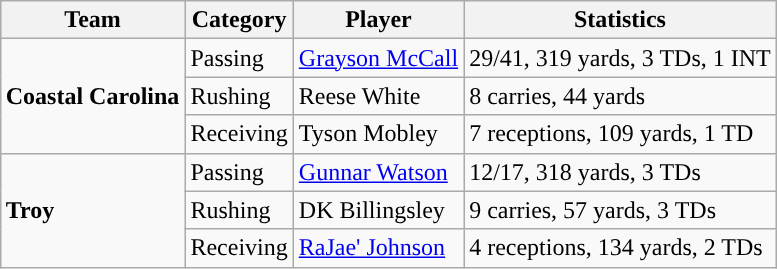<table class="wikitable" style="float: right;">
<tr>
<th>Team</th>
<th>Category</th>
<th>Player</th>
<th>Statistics</th>
</tr>
<tr>
<td rowspan=3><strong>Coastal Carolina</strong></td>
<td>Passing</td>
<td><a href='#'>Grayson McCall</a></td>
<td>29/41, 319 yards, 3 TDs, 1 INT</td>
</tr>
<tr>
<td>Rushing</td>
<td>Reese White</td>
<td>8 carries, 44 yards</td>
</tr>
<tr>
<td>Receiving</td>
<td>Tyson Mobley</td>
<td>7 receptions, 109 yards, 1 TD</td>
</tr>
<tr>
<td rowspan=3><strong>Troy</strong></td>
<td>Passing</td>
<td><a href='#'>Gunnar Watson</a></td>
<td>12/17, 318 yards, 3 TDs</td>
</tr>
<tr>
<td>Rushing</td>
<td>DK Billingsley</td>
<td>9 carries, 57 yards, 3 TDs</td>
</tr>
<tr>
<td>Receiving</td>
<td><a href='#'>RaJae' Johnson</a></td>
<td>4 receptions, 134 yards, 2 TDs</td>
</tr>
</table>
